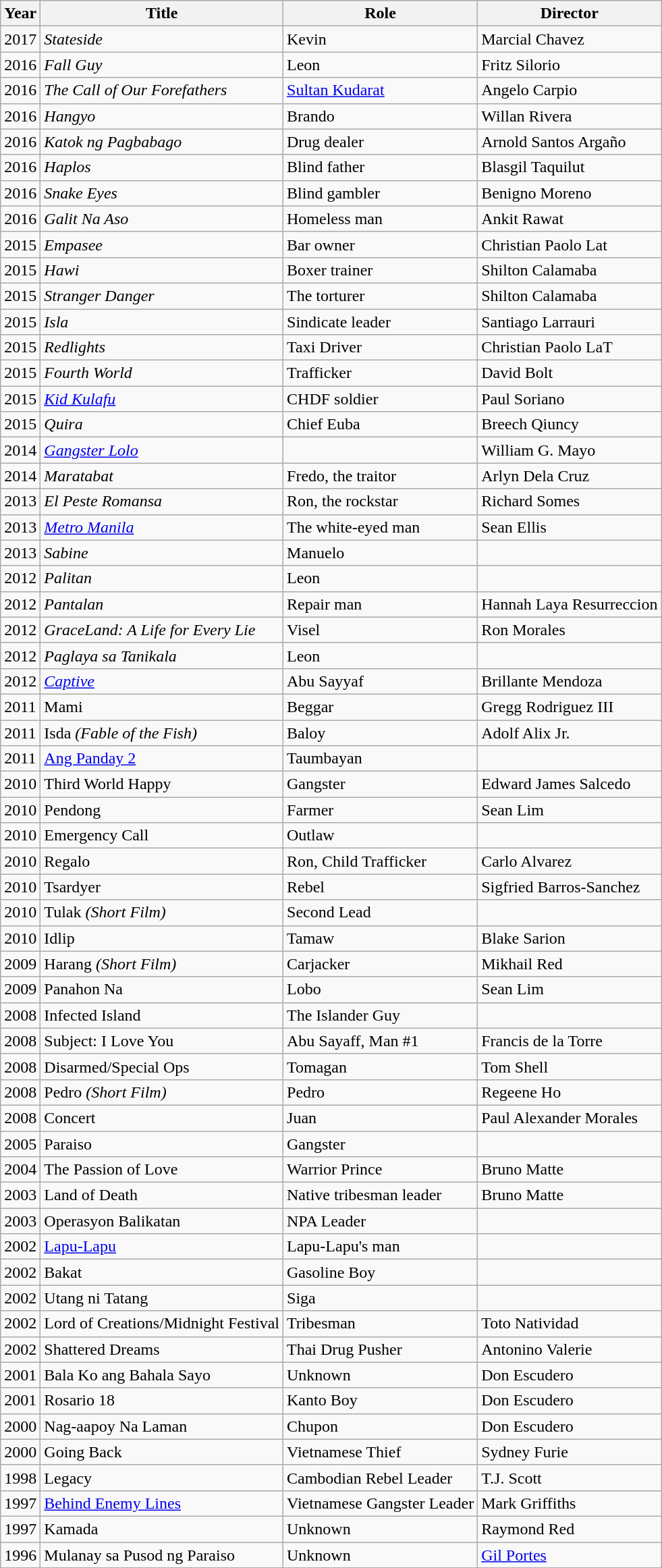<table class="wikitable sortable">
<tr>
<th>Year</th>
<th>Title</th>
<th>Role</th>
<th>Director</th>
</tr>
<tr>
<td>2017</td>
<td><em>Stateside</em></td>
<td>Kevin</td>
<td>Marcial Chavez</td>
</tr>
<tr>
<td>2016</td>
<td><em>Fall Guy</em></td>
<td>Leon</td>
<td>Fritz Silorio</td>
</tr>
<tr>
<td>2016</td>
<td><em>The Call of Our Forefathers</em></td>
<td><a href='#'>Sultan Kudarat</a></td>
<td>Angelo Carpio</td>
</tr>
<tr>
<td>2016</td>
<td><em>Hangyo</em></td>
<td>Brando</td>
<td>Willan Rivera</td>
</tr>
<tr>
<td>2016</td>
<td><em>Katok ng Pagbabago</em></td>
<td>Drug dealer</td>
<td>Arnold Santos Argaño</td>
</tr>
<tr>
<td>2016</td>
<td><em>Haplos</em></td>
<td>Blind father</td>
<td>Blasgil Taquilut</td>
</tr>
<tr>
<td>2016</td>
<td><em>Snake Eyes</em></td>
<td>Blind gambler</td>
<td>Benigno Moreno</td>
</tr>
<tr>
<td>2016</td>
<td><em>Galit Na Aso</em></td>
<td>Homeless man</td>
<td>Ankit Rawat</td>
</tr>
<tr>
<td>2015</td>
<td><em>Empasee</em></td>
<td>Bar owner</td>
<td>Christian Paolo Lat</td>
</tr>
<tr>
<td>2015</td>
<td><em>Hawi</em></td>
<td>Boxer trainer</td>
<td>Shilton Calamaba</td>
</tr>
<tr>
<td>2015</td>
<td><em>Stranger Danger</em></td>
<td>The torturer</td>
<td>Shilton Calamaba</td>
</tr>
<tr>
<td>2015</td>
<td><em>Isla</em></td>
<td>Sindicate leader</td>
<td>Santiago Larrauri</td>
</tr>
<tr>
<td>2015</td>
<td><em>Redlights</em></td>
<td>Taxi Driver</td>
<td>Christian Paolo LaT</td>
</tr>
<tr>
<td>2015</td>
<td><em>Fourth World</em></td>
<td>Trafficker</td>
<td>David Bolt</td>
</tr>
<tr>
<td>2015</td>
<td><em><a href='#'>Kid Kulafu</a></em></td>
<td>CHDF soldier</td>
<td>Paul Soriano</td>
</tr>
<tr>
<td>2015</td>
<td><em>Quira</em></td>
<td>Chief Euba</td>
<td>Breech Qiuncy</td>
</tr>
<tr>
<td>2014</td>
<td><em><a href='#'>Gangster Lolo</a></em></td>
<td></td>
<td>William G. Mayo</td>
</tr>
<tr>
<td>2014</td>
<td><em>Maratabat</em></td>
<td>Fredo, the traitor</td>
<td>Arlyn Dela Cruz</td>
</tr>
<tr>
<td>2013</td>
<td><em>El Peste Romansa</em></td>
<td>Ron, the rockstar</td>
<td>Richard Somes</td>
</tr>
<tr>
<td>2013</td>
<td><em><a href='#'>Metro Manila</a></em></td>
<td>The white-eyed man</td>
<td>Sean Ellis</td>
</tr>
<tr>
<td>2013</td>
<td><em>Sabine</em></td>
<td>Manuelo</td>
<td></td>
</tr>
<tr>
<td>2012</td>
<td><em>Palitan</em></td>
<td>Leon</td>
<td></td>
</tr>
<tr>
<td>2012</td>
<td><em>Pantalan</em></td>
<td>Repair man</td>
<td>Hannah Laya Resurreccion</td>
</tr>
<tr>
<td>2012</td>
<td><em>GraceLand: A Life for Every Lie</em></td>
<td>Visel</td>
<td>Ron Morales</td>
</tr>
<tr>
<td>2012</td>
<td><em>Paglaya sa Tanikala</em></td>
<td>Leon</td>
<td></td>
</tr>
<tr>
<td>2012</td>
<td><em><a href='#'>Captive</a></td>
<td>Abu Sayyaf</td>
<td>Brillante Mendoza</td>
</tr>
<tr>
<td>2011</td>
<td></em>Mami<em></td>
<td>Beggar</td>
<td>Gregg Rodriguez III</td>
</tr>
<tr>
<td>2011</td>
<td></em>Isda<em> (Fable of the Fish)</td>
<td>Baloy</td>
<td>Adolf Alix Jr.</td>
</tr>
<tr>
<td>2011</td>
<td></em><a href='#'>Ang Panday 2</a><em></td>
<td>Taumbayan</td>
<td></td>
</tr>
<tr>
<td>2010</td>
<td></em>Third World Happy<em></td>
<td>Gangster</td>
<td>Edward James Salcedo</td>
</tr>
<tr>
<td>2010</td>
<td></em>Pendong<em></td>
<td>Farmer</td>
<td>Sean Lim</td>
</tr>
<tr>
<td>2010</td>
<td></em>Emergency Call<em></td>
<td>Outlaw</td>
<td></td>
</tr>
<tr>
<td>2010</td>
<td></em>Regalo<em></td>
<td>Ron, Child Trafficker</td>
<td>Carlo Alvarez</td>
</tr>
<tr>
<td>2010</td>
<td></em>Tsardyer<em></td>
<td>Rebel</td>
<td>Sigfried Barros-Sanchez</td>
</tr>
<tr>
<td>2010</td>
<td></em>Tulak<em> (Short Film)</td>
<td>Second Lead</td>
<td></td>
</tr>
<tr>
<td>2010</td>
<td></em>Idlip<em></td>
<td>Tamaw</td>
<td>Blake Sarion</td>
</tr>
<tr>
<td>2009</td>
<td></em>Harang<em> (Short Film)</td>
<td>Carjacker</td>
<td>Mikhail Red</td>
</tr>
<tr>
<td>2009</td>
<td></em>Panahon Na<em></td>
<td>Lobo</td>
<td>Sean Lim</td>
</tr>
<tr>
<td>2008</td>
<td></em>Infected Island<em></td>
<td>The Islander Guy</td>
<td></td>
</tr>
<tr>
<td>2008</td>
<td></em>Subject: I Love You<em></td>
<td>Abu Sayaff, Man #1</td>
<td>Francis de la Torre</td>
</tr>
<tr>
<td>2008</td>
<td></em>Disarmed/Special Ops<em></td>
<td>Tomagan</td>
<td>Tom Shell</td>
</tr>
<tr>
<td>2008</td>
<td></em>Pedro<em> (Short Film)</td>
<td>Pedro</td>
<td>Regeene Ho</td>
</tr>
<tr>
<td>2008</td>
<td></em>Concert<em></td>
<td>Juan</td>
<td>Paul Alexander Morales</td>
</tr>
<tr>
<td>2005</td>
<td></em>Paraiso<em></td>
<td>Gangster</td>
<td></td>
</tr>
<tr>
<td>2004</td>
<td></em>The Passion of Love<em></td>
<td>Warrior Prince</td>
<td>Bruno Matte</td>
</tr>
<tr>
<td>2003</td>
<td></em>Land of Death<em></td>
<td>Native tribesman leader</td>
<td>Bruno Matte</td>
</tr>
<tr>
<td>2003</td>
<td></em>Operasyon Balikatan<em></td>
<td>NPA Leader</td>
<td></td>
</tr>
<tr>
<td>2002</td>
<td></em><a href='#'>Lapu-Lapu</a><em></td>
<td>Lapu-Lapu's man</td>
<td></td>
</tr>
<tr>
<td>2002</td>
<td></em>Bakat<em></td>
<td>Gasoline Boy</td>
<td></td>
</tr>
<tr>
<td>2002</td>
<td></em>Utang ni Tatang<em></td>
<td>Siga</td>
<td></td>
</tr>
<tr>
<td>2002</td>
<td></em>Lord of Creations/Midnight Festival<em></td>
<td>Tribesman</td>
<td>Toto Natividad</td>
</tr>
<tr>
<td>2002</td>
<td></em>Shattered Dreams<em></td>
<td>Thai Drug Pusher</td>
<td>Antonino Valerie</td>
</tr>
<tr>
<td>2001</td>
<td></em>Bala Ko ang Bahala Sayo<em></td>
<td>Unknown</td>
<td>Don Escudero</td>
</tr>
<tr>
<td>2001</td>
<td></em>Rosario 18<em></td>
<td>Kanto Boy</td>
<td>Don Escudero</td>
</tr>
<tr>
<td>2000</td>
<td></em>Nag-aapoy Na Laman<em></td>
<td>Chupon</td>
<td>Don Escudero</td>
</tr>
<tr>
<td>2000</td>
<td></em>Going Back<em></td>
<td>Vietnamese Thief</td>
<td>Sydney Furie</td>
</tr>
<tr>
<td>1998</td>
<td></em>Legacy<em></td>
<td>Cambodian Rebel Leader</td>
<td>T.J. Scott</td>
</tr>
<tr>
<td>1997</td>
<td></em><a href='#'>Behind Enemy Lines</a><em></td>
<td>Vietnamese Gangster Leader</td>
<td>Mark Griffiths</td>
</tr>
<tr>
<td>1997</td>
<td></em>Kamada<em></td>
<td>Unknown</td>
<td>Raymond Red</td>
</tr>
<tr>
<td>1996</td>
<td></em>Mulanay sa Pusod ng Paraiso<em></td>
<td>Unknown</td>
<td><a href='#'>Gil Portes</a></td>
</tr>
</table>
